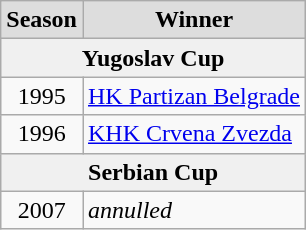<table class="wikitable">
<tr style="font-weight:bold; background-color:#dddddd;" align="center" |>
<td>Season</td>
<td>Winner</td>
</tr>
<tr style="font-weight:bold; background-color:#f0f0f0;" align="center" |>
<td colspan="2">Yugoslav Cup</td>
</tr>
<tr>
<td align="center">1995</td>
<td><a href='#'>HK Partizan Belgrade</a></td>
</tr>
<tr>
<td align="center">1996</td>
<td><a href='#'>KHK Crvena Zvezda</a></td>
</tr>
<tr style="font-weight:bold; background-color:#f0f0f0;" align="center" |>
<td colspan="2">Serbian Cup</td>
</tr>
<tr>
<td align="center">2007</td>
<td><em>annulled</em></td>
</tr>
</table>
